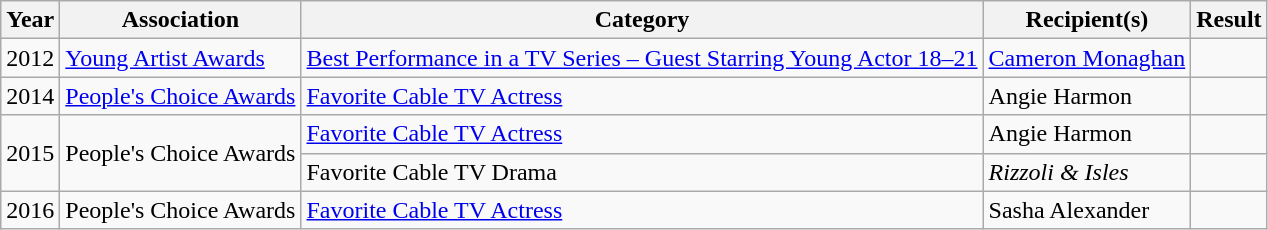<table class="wikitable">
<tr>
<th>Year</th>
<th>Association</th>
<th>Category</th>
<th>Recipient(s)</th>
<th>Result</th>
</tr>
<tr>
<td>2012</td>
<td><a href='#'>Young Artist Awards</a></td>
<td><a href='#'>Best Performance in a TV Series – Guest Starring Young Actor 18–21</a></td>
<td><a href='#'>Cameron Monaghan</a></td>
<td></td>
</tr>
<tr>
<td>2014</td>
<td rowspan=1><a href='#'>People's Choice Awards</a></td>
<td><a href='#'>Favorite Cable TV Actress</a></td>
<td>Angie Harmon</td>
<td></td>
</tr>
<tr>
<td rowspan=2>2015</td>
<td rowspan=2>People's Choice Awards</td>
<td><a href='#'>Favorite Cable TV Actress</a></td>
<td>Angie Harmon</td>
<td></td>
</tr>
<tr>
<td>Favorite Cable TV Drama</td>
<td><em>Rizzoli & Isles</em></td>
<td></td>
</tr>
<tr>
<td>2016</td>
<td rowspan=1>People's Choice Awards</td>
<td><a href='#'>Favorite Cable TV Actress</a></td>
<td>Sasha Alexander</td>
<td></td>
</tr>
</table>
